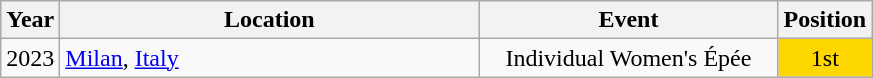<table class="wikitable" style="text-align:center;">
<tr>
<th>Year</th>
<th style="width:17em">Location</th>
<th style="width:12em">Event</th>
<th>Position</th>
</tr>
<tr>
<td>2023</td>
<td rowspan="1" align="left"> <a href='#'>Milan</a>, <a href='#'>Italy</a></td>
<td>Individual Women's Épée</td>
<td bgcolor="gold">1st</td>
</tr>
</table>
